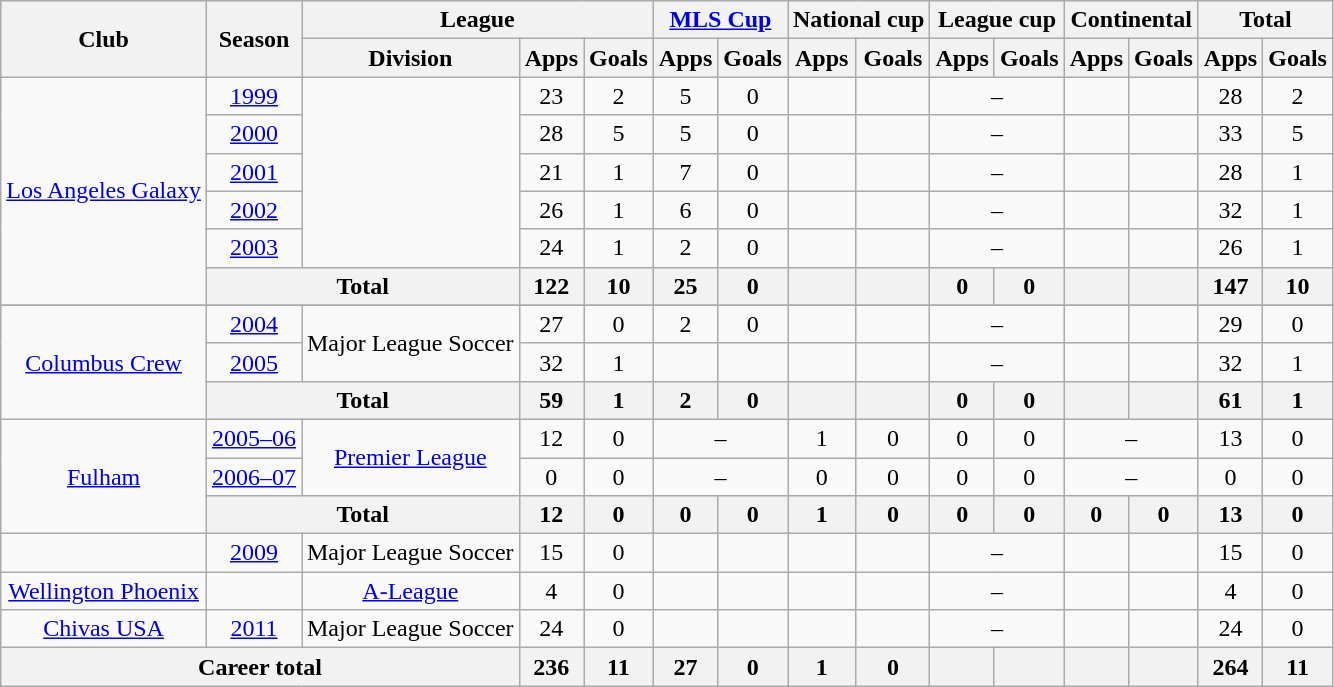<table class="wikitable" style="text-align:center">
<tr>
<th rowspan="2">Club</th>
<th rowspan="2">Season</th>
<th colspan="3">League</th>
<th colspan="2"><a href='#'>MLS Cup</a></th>
<th colspan="2">National cup</th>
<th colspan="2">League cup</th>
<th colspan="2">Continental</th>
<th colspan="2">Total</th>
</tr>
<tr>
<th>Division</th>
<th>Apps</th>
<th>Goals</th>
<th>Apps</th>
<th>Goals</th>
<th>Apps</th>
<th>Goals</th>
<th>Apps</th>
<th>Goals</th>
<th>Apps</th>
<th>Goals</th>
<th>Apps</th>
<th>Goals</th>
</tr>
<tr>
<td rowspan="6"><a href='#'>Los Angeles Galaxy</a></td>
<td><a href='#'>1999</a></td>
<td rowspan=5></td>
<td>23</td>
<td>2</td>
<td>5</td>
<td>0</td>
<td></td>
<td></td>
<td colspan="2">–</td>
<td></td>
<td></td>
<td>28</td>
<td>2</td>
</tr>
<tr>
<td><a href='#'>2000</a></td>
<td>28</td>
<td>5</td>
<td>5</td>
<td>0</td>
<td></td>
<td></td>
<td colspan="2">–</td>
<td></td>
<td></td>
<td>33</td>
<td>5</td>
</tr>
<tr>
<td><a href='#'>2001</a></td>
<td>21</td>
<td>1</td>
<td>7</td>
<td>0</td>
<td></td>
<td></td>
<td colspan="2">–</td>
<td></td>
<td></td>
<td>28</td>
<td>1</td>
</tr>
<tr>
<td><a href='#'>2002</a></td>
<td>26</td>
<td>1</td>
<td>6</td>
<td>0</td>
<td></td>
<td></td>
<td colspan="2">–</td>
<td></td>
<td></td>
<td>32</td>
<td>1</td>
</tr>
<tr>
<td><a href='#'>2003</a></td>
<td>24</td>
<td>1</td>
<td>2</td>
<td>0</td>
<td></td>
<td></td>
<td colspan="2">–</td>
<td></td>
<td></td>
<td>26</td>
<td>1</td>
</tr>
<tr>
<th colspan="2">Total</th>
<th>122</th>
<th>10</th>
<th>25</th>
<th>0</th>
<th></th>
<th></th>
<th>0</th>
<th>0</th>
<th></th>
<th></th>
<th>147</th>
<th>10</th>
</tr>
<tr>
</tr>
<tr>
<td rowspan="3"><a href='#'>Columbus Crew</a></td>
<td><a href='#'>2004</a></td>
<td rowspan=2>Major League Soccer</td>
<td>27</td>
<td>0</td>
<td>2</td>
<td>0</td>
<td></td>
<td></td>
<td colspan="2">–</td>
<td></td>
<td></td>
<td>29</td>
<td>0</td>
</tr>
<tr>
<td><a href='#'>2005</a></td>
<td>32</td>
<td>1</td>
<td></td>
<td></td>
<td></td>
<td></td>
<td colspan="2">–</td>
<td></td>
<td></td>
<td>32</td>
<td>1</td>
</tr>
<tr>
<th colspan="2">Total</th>
<th>59</th>
<th>1</th>
<th>2</th>
<th>0</th>
<th></th>
<th></th>
<th>0</th>
<th>0</th>
<th></th>
<th></th>
<th>61</th>
<th>1</th>
</tr>
<tr>
<td rowspan="3"><a href='#'>Fulham</a></td>
<td><a href='#'>2005–06</a></td>
<td rowspan=2><a href='#'>Premier League</a></td>
<td>12</td>
<td>0</td>
<td colspan="2">–</td>
<td>1</td>
<td>0</td>
<td>0</td>
<td>0</td>
<td colspan="2">–</td>
<td>13</td>
<td>0</td>
</tr>
<tr>
<td><a href='#'>2006–07</a></td>
<td>0</td>
<td>0</td>
<td colspan="2">–</td>
<td>0</td>
<td>0</td>
<td>0</td>
<td>0</td>
<td colspan="2">–</td>
<td>0</td>
<td>0</td>
</tr>
<tr>
<th colspan="2">Total</th>
<th>12</th>
<th>0</th>
<th>0</th>
<th>0</th>
<th>1</th>
<th>0</th>
<th>0</th>
<th>0</th>
<th>0</th>
<th>0</th>
<th>13</th>
<th>0</th>
</tr>
<tr>
<td></td>
<td><a href='#'>2009</a></td>
<td>Major League Soccer</td>
<td>15</td>
<td>0</td>
<td></td>
<td></td>
<td></td>
<td></td>
<td colspan="2">–</td>
<td></td>
<td></td>
<td>15</td>
<td>0</td>
</tr>
<tr>
<td><a href='#'>Wellington Phoenix</a></td>
<td></td>
<td><a href='#'>A-League</a></td>
<td>4</td>
<td>0</td>
<td></td>
<td></td>
<td></td>
<td></td>
<td colspan="2">–</td>
<td></td>
<td></td>
<td>4</td>
<td>0</td>
</tr>
<tr>
<td><a href='#'>Chivas USA</a></td>
<td><a href='#'>2011</a></td>
<td>Major League Soccer</td>
<td>24</td>
<td>0</td>
<td></td>
<td></td>
<td></td>
<td></td>
<td colspan="2">–</td>
<td></td>
<td></td>
<td>24</td>
<td>0</td>
</tr>
<tr>
<th colspan="3">Career total</th>
<th>236</th>
<th>11</th>
<th>27</th>
<th>0</th>
<th>1</th>
<th>0</th>
<th></th>
<th></th>
<th></th>
<th></th>
<th>264</th>
<th>11</th>
</tr>
</table>
